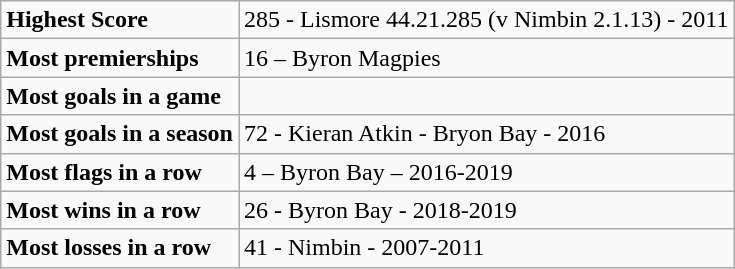<table class="wikitable">
<tr>
<td><strong>Highest Score</strong></td>
<td>285 - Lismore 44.21.285 (v Nimbin 2.1.13) - 2011</td>
</tr>
<tr>
<td><strong>Most premierships</strong></td>
<td>16 – Byron Magpies</td>
</tr>
<tr>
<td><strong>Most goals in a game</strong></td>
<td></td>
</tr>
<tr>
<td><strong>Most goals in a season</strong></td>
<td>72 - Kieran Atkin - Bryon Bay - 2016</td>
</tr>
<tr>
<td><strong>Most flags in a row</strong></td>
<td>4 – Byron Bay – 2016-2019</td>
</tr>
<tr>
<td><strong>Most wins in a row</strong></td>
<td>26 -  Byron Bay - 2018-2019</td>
</tr>
<tr>
<td><strong>Most losses in a row</strong></td>
<td>41 - Nimbin - 2007-2011</td>
</tr>
</table>
